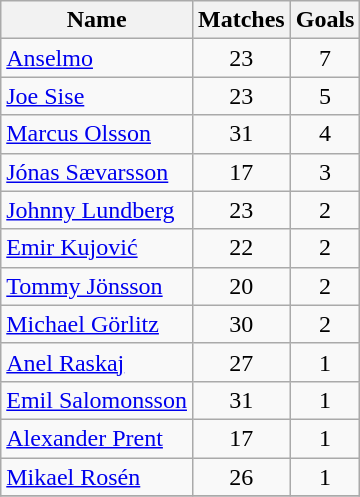<table class="wikitable">
<tr>
<th>Name</th>
<th>Matches</th>
<th>Goals</th>
</tr>
<tr>
<td> <a href='#'>Anselmo</a></td>
<td style="text-align:center;">23</td>
<td style="text-align:center;">7</td>
</tr>
<tr>
<td> <a href='#'>Joe Sise</a></td>
<td style="text-align:center;">23</td>
<td style="text-align:center;">5</td>
</tr>
<tr>
<td> <a href='#'>Marcus Olsson</a></td>
<td style="text-align:center;">31</td>
<td style="text-align:center;">4</td>
</tr>
<tr>
<td> <a href='#'>Jónas Sævarsson</a></td>
<td style="text-align:center;">17</td>
<td style="text-align:center;">3</td>
</tr>
<tr>
<td> <a href='#'>Johnny Lundberg</a></td>
<td style="text-align:center;">23</td>
<td style="text-align:center;">2</td>
</tr>
<tr>
<td> <a href='#'>Emir Kujović</a></td>
<td style="text-align:center;">22</td>
<td style="text-align:center;">2</td>
</tr>
<tr>
<td> <a href='#'>Tommy Jönsson</a></td>
<td style="text-align:center;">20</td>
<td style="text-align:center;">2</td>
</tr>
<tr>
<td> <a href='#'>Michael Görlitz</a></td>
<td style="text-align:center;">30</td>
<td style="text-align:center;">2</td>
</tr>
<tr>
<td> <a href='#'>Anel Raskaj</a></td>
<td style="text-align:center;">27</td>
<td style="text-align:center;">1</td>
</tr>
<tr>
<td> <a href='#'>Emil Salomonsson</a></td>
<td style="text-align:center;">31</td>
<td style="text-align:center;">1</td>
</tr>
<tr>
<td> <a href='#'>Alexander Prent</a></td>
<td style="text-align:center;">17</td>
<td style="text-align:center;">1</td>
</tr>
<tr>
<td> <a href='#'>Mikael Rosén</a></td>
<td style="text-align:center;">26</td>
<td style="text-align:center;">1</td>
</tr>
<tr>
</tr>
</table>
